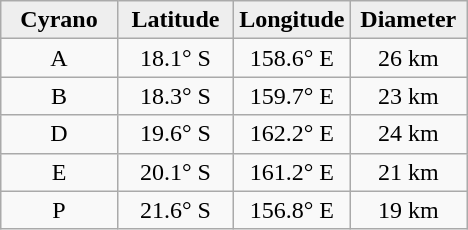<table class="wikitable">
<tr>
<th width="25%" style="background:#eeeeee;">Cyrano</th>
<th width="25%" style="background:#eeeeee;">Latitude</th>
<th width="25%" style="background:#eeeeee;">Longitude</th>
<th width="25%" style="background:#eeeeee;">Diameter</th>
</tr>
<tr>
<td align="center">A</td>
<td align="center">18.1° S</td>
<td align="center">158.6° E</td>
<td align="center">26 km</td>
</tr>
<tr>
<td align="center">B</td>
<td align="center">18.3° S</td>
<td align="center">159.7° E</td>
<td align="center">23 km</td>
</tr>
<tr>
<td align="center">D</td>
<td align="center">19.6° S</td>
<td align="center">162.2° E</td>
<td align="center">24 km</td>
</tr>
<tr>
<td align="center">E</td>
<td align="center">20.1° S</td>
<td align="center">161.2° E</td>
<td align="center">21 km</td>
</tr>
<tr>
<td align="center">P</td>
<td align="center">21.6° S</td>
<td align="center">156.8° E</td>
<td align="center">19 km</td>
</tr>
</table>
